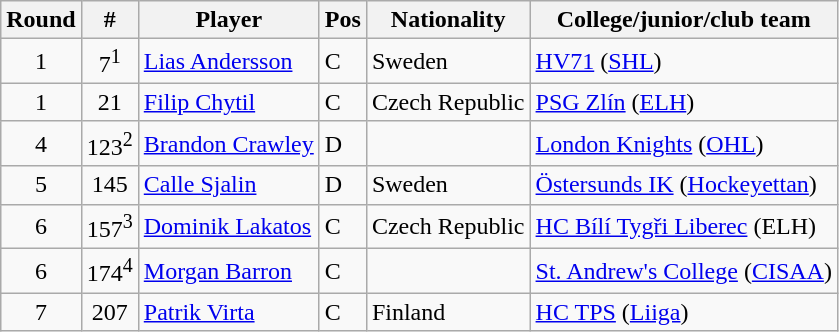<table class="wikitable">
<tr>
<th>Round</th>
<th>#</th>
<th>Player</th>
<th>Pos</th>
<th>Nationality</th>
<th>College/junior/club team</th>
</tr>
<tr>
<td style="text-align:center">1</td>
<td style="text-align:center">7<sup>1</sup></td>
<td><a href='#'>Lias Andersson</a></td>
<td>C</td>
<td> Sweden</td>
<td><a href='#'>HV71</a> (<a href='#'>SHL</a>)</td>
</tr>
<tr>
<td style="text-align:center">1</td>
<td style="text-align:center">21</td>
<td><a href='#'>Filip Chytil</a></td>
<td>C</td>
<td> Czech Republic</td>
<td><a href='#'>PSG Zlín</a> (<a href='#'>ELH</a>)</td>
</tr>
<tr>
<td style="text-align:center">4</td>
<td style="text-align:center">123<sup>2</sup></td>
<td><a href='#'>Brandon Crawley</a></td>
<td>D</td>
<td></td>
<td><a href='#'>London Knights</a> (<a href='#'>OHL</a>)</td>
</tr>
<tr>
<td style="text-align:center">5</td>
<td style="text-align:center">145</td>
<td><a href='#'>Calle Sjalin</a></td>
<td>D</td>
<td> Sweden</td>
<td><a href='#'>Östersunds IK</a> (<a href='#'>Hockeyettan</a>)</td>
</tr>
<tr>
<td style="text-align:center">6</td>
<td style="text-align:center">157<sup>3</sup></td>
<td><a href='#'>Dominik Lakatos</a></td>
<td>C</td>
<td> Czech Republic</td>
<td><a href='#'>HC Bílí Tygři Liberec</a> (ELH)</td>
</tr>
<tr>
<td style="text-align:center">6</td>
<td style="text-align:center">174<sup>4</sup></td>
<td><a href='#'>Morgan Barron</a></td>
<td>C</td>
<td></td>
<td><a href='#'>St. Andrew's College</a> (<a href='#'>CISAA</a>)</td>
</tr>
<tr>
<td style="text-align:center">7</td>
<td style="text-align:center">207</td>
<td><a href='#'>Patrik Virta</a></td>
<td>C</td>
<td> Finland</td>
<td><a href='#'>HC TPS</a> (<a href='#'>Liiga</a>)</td>
</tr>
</table>
